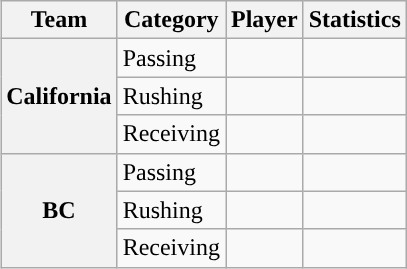<table class="wikitable" style="float:right">
<tr>
<th>Team</th>
<th>Category</th>
<th>Player</th>
<th>Statistics</th>
</tr>
<tr>
<th rowspan=3>California</th>
<td>Passing</td>
<td></td>
<td></td>
</tr>
<tr>
<td>Rushing</td>
<td></td>
<td></td>
</tr>
<tr>
<td>Receiving</td>
<td></td>
<td></td>
</tr>
<tr>
<th rowspan=3>BC</th>
<td>Passing</td>
<td></td>
<td></td>
</tr>
<tr>
<td>Rushing</td>
<td></td>
<td></td>
</tr>
<tr>
<td>Receiving</td>
<td></td>
<td></td>
</tr>
</table>
